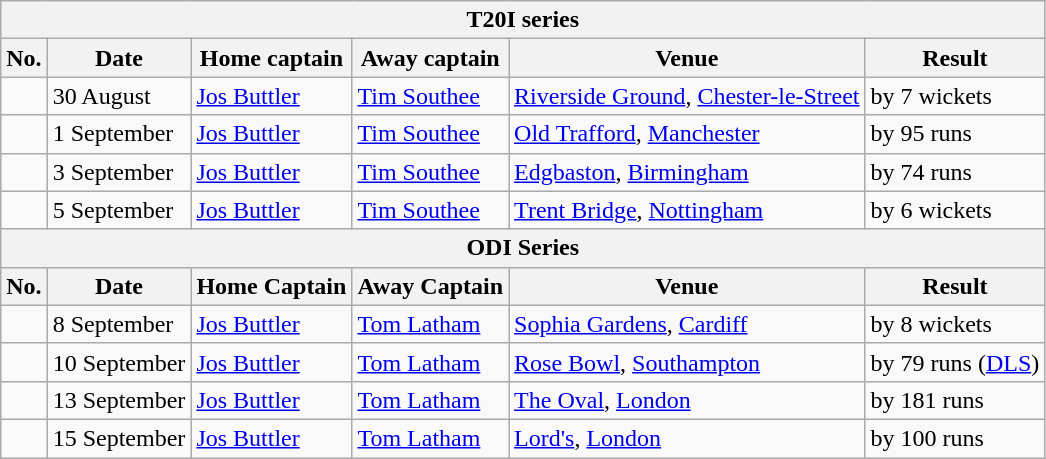<table class="wikitable">
<tr>
<th colspan="9">T20I series</th>
</tr>
<tr>
<th>No.</th>
<th>Date</th>
<th>Home captain</th>
<th>Away captain</th>
<th>Venue</th>
<th>Result</th>
</tr>
<tr>
<td></td>
<td>30 August</td>
<td><a href='#'>Jos Buttler</a></td>
<td><a href='#'>Tim Southee</a></td>
<td><a href='#'>Riverside Ground</a>, <a href='#'>Chester-le-Street</a></td>
<td> by 7 wickets</td>
</tr>
<tr>
<td></td>
<td>1 September</td>
<td><a href='#'>Jos Buttler</a></td>
<td><a href='#'>Tim Southee</a></td>
<td><a href='#'>Old Trafford</a>, <a href='#'>Manchester</a></td>
<td> by 95 runs</td>
</tr>
<tr>
<td></td>
<td>3 September</td>
<td><a href='#'>Jos Buttler</a></td>
<td><a href='#'>Tim Southee</a></td>
<td><a href='#'>Edgbaston</a>, <a href='#'>Birmingham</a></td>
<td> by 74 runs</td>
</tr>
<tr>
<td></td>
<td>5 September</td>
<td><a href='#'>Jos Buttler</a></td>
<td><a href='#'>Tim Southee</a></td>
<td><a href='#'>Trent Bridge</a>, <a href='#'>Nottingham</a></td>
<td> by 6 wickets</td>
</tr>
<tr>
<th colspan="9">ODI Series</th>
</tr>
<tr>
<th>No.</th>
<th>Date</th>
<th>Home Captain</th>
<th>Away Captain</th>
<th>Venue</th>
<th>Result</th>
</tr>
<tr>
<td></td>
<td>8 September</td>
<td><a href='#'>Jos Buttler</a></td>
<td><a href='#'>Tom Latham</a></td>
<td><a href='#'>Sophia Gardens</a>, <a href='#'>Cardiff</a></td>
<td> by 8 wickets</td>
</tr>
<tr>
<td></td>
<td>10 September</td>
<td><a href='#'>Jos Buttler</a></td>
<td><a href='#'>Tom Latham</a></td>
<td><a href='#'>Rose Bowl</a>, <a href='#'>Southampton</a></td>
<td> by 79 runs (<a href='#'>DLS</a>)</td>
</tr>
<tr>
<td></td>
<td>13 September</td>
<td><a href='#'>Jos Buttler</a></td>
<td><a href='#'>Tom Latham</a></td>
<td><a href='#'>The Oval</a>, <a href='#'>London</a></td>
<td> by 181 runs</td>
</tr>
<tr>
<td></td>
<td>15 September</td>
<td><a href='#'>Jos Buttler</a></td>
<td><a href='#'>Tom Latham</a></td>
<td><a href='#'>Lord's</a>, <a href='#'>London</a></td>
<td> by 100 runs</td>
</tr>
</table>
